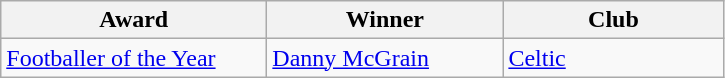<table class="wikitable">
<tr>
<th width=170>Award</th>
<th width=150>Winner</th>
<th width=140>Club</th>
</tr>
<tr>
<td><a href='#'>Footballer of the Year</a></td>
<td> <a href='#'>Danny McGrain</a></td>
<td><a href='#'>Celtic</a></td>
</tr>
</table>
